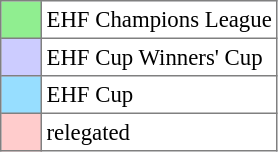<table bgcolor="#f7f8ff" cellpadding="3" cellspacing="0" border="1" style="font-size: 95%; border: gray solid 1px; border-collapse: collapse;text-align:center;">
<tr>
<td style="background: #90EE90;" width="20"></td>
<td bgcolor="#ffffff" align="left">EHF Champions League</td>
</tr>
<tr>
<td style="background: #ccccff;" width="20"></td>
<td bgcolor="#ffffff" align="left">EHF Cup Winners' Cup</td>
</tr>
<tr>
<td style="background: #97DEFF;" width="20"></td>
<td bgcolor="#ffffff" align="left">EHF Cup</td>
</tr>
<tr>
<td style="background: #FFCCCC;" width="20"></td>
<td bgcolor="#ffffff" align="left">relegated</td>
</tr>
</table>
